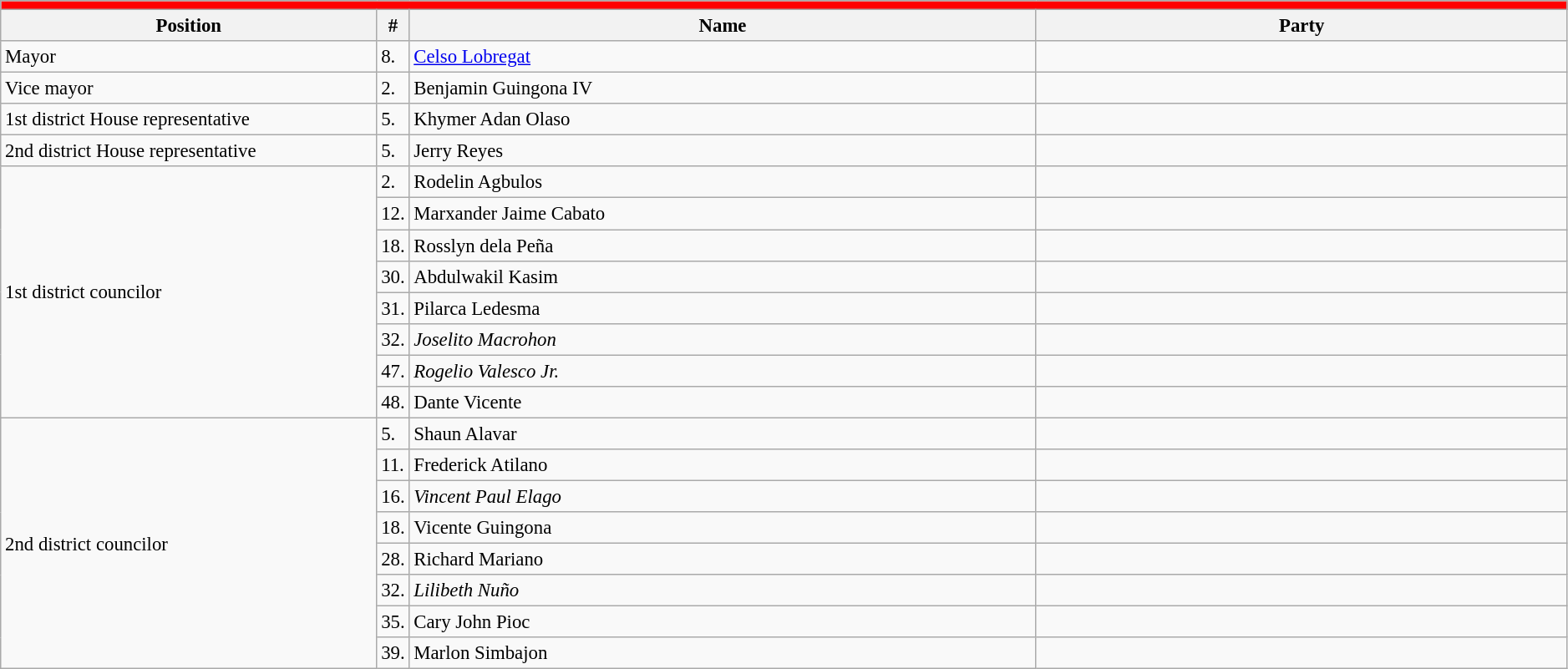<table class=wikitable style="font-size:95%" width=99%>
<tr>
<td colspan="5" bgcolor=#FF0000></td>
</tr>
<tr>
<th width=24%>Position</th>
<th width=1%>#</th>
<th width=40%>Name</th>
<th colspan=2>Party</th>
</tr>
<tr>
<td>Mayor</td>
<td>8.</td>
<td><a href='#'>Celso Lobregat</a></td>
<td></td>
</tr>
<tr>
<td>Vice mayor</td>
<td>2.</td>
<td>Benjamin Guingona IV</td>
<td></td>
</tr>
<tr>
<td>1st district House representative</td>
<td>5.</td>
<td>Khymer Adan Olaso</td>
<td></td>
</tr>
<tr>
<td>2nd district House representative</td>
<td>5.</td>
<td>Jerry Reyes</td>
<td></td>
</tr>
<tr>
<td rowspan="8">1st district councilor</td>
<td>2.</td>
<td>Rodelin Agbulos</td>
<td></td>
</tr>
<tr>
<td>12.</td>
<td>Marxander Jaime Cabato</td>
<td></td>
</tr>
<tr>
<td>18.</td>
<td>Rosslyn dela Peña</td>
<td></td>
</tr>
<tr>
<td>30.</td>
<td>Abdulwakil Kasim</td>
<td></td>
</tr>
<tr>
<td>31.</td>
<td>Pilarca Ledesma</td>
<td></td>
</tr>
<tr>
<td>32.</td>
<td><em>Joselito Macrohon</em></td>
<td></td>
</tr>
<tr>
<td>47.</td>
<td><em>Rogelio Valesco Jr.</em></td>
<td></td>
</tr>
<tr>
<td>48.</td>
<td>Dante Vicente</td>
<td></td>
</tr>
<tr>
<td rowspan="8">2nd district councilor</td>
<td>5.</td>
<td>Shaun Alavar</td>
<td></td>
</tr>
<tr>
<td>11.</td>
<td>Frederick Atilano</td>
<td></td>
</tr>
<tr>
<td>16.</td>
<td><em>Vincent Paul Elago</em></td>
<td></td>
</tr>
<tr>
<td>18.</td>
<td>Vicente Guingona</td>
<td></td>
</tr>
<tr>
<td>28.</td>
<td>Richard Mariano</td>
<td></td>
</tr>
<tr>
<td>32.</td>
<td><em>Lilibeth Nuño</em></td>
<td></td>
</tr>
<tr>
<td>35.</td>
<td>Cary John Pioc</td>
<td></td>
</tr>
<tr>
<td>39.</td>
<td>Marlon Simbajon</td>
<td></td>
</tr>
</table>
